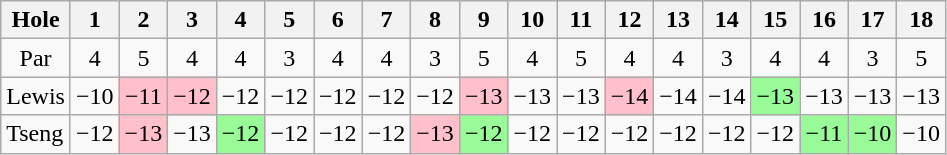<table class="wikitable" style="text-align:center">
<tr>
<th>Hole</th>
<th>1</th>
<th>2</th>
<th>3</th>
<th>4</th>
<th>5</th>
<th>6</th>
<th>7</th>
<th>8</th>
<th>9</th>
<th>10</th>
<th>11</th>
<th>12</th>
<th>13</th>
<th>14</th>
<th>15</th>
<th>16</th>
<th>17</th>
<th>18</th>
</tr>
<tr>
<td>Par</td>
<td>4</td>
<td>5</td>
<td>4</td>
<td>4</td>
<td>3</td>
<td>4</td>
<td>4</td>
<td>3</td>
<td>5</td>
<td>4</td>
<td>5</td>
<td>4</td>
<td>4</td>
<td>3</td>
<td>4</td>
<td>4</td>
<td>3</td>
<td>5</td>
</tr>
<tr>
<td align=left> Lewis</td>
<td>−10</td>
<td style="background: Pink;">−11</td>
<td style="background: Pink;">−12</td>
<td>−12</td>
<td>−12</td>
<td>−12</td>
<td>−12</td>
<td>−12</td>
<td style="background: Pink;">−13</td>
<td>−13</td>
<td>−13</td>
<td style="background: Pink;">−14</td>
<td>−14</td>
<td>−14</td>
<td style="background: PaleGreen;">−13</td>
<td>−13</td>
<td>−13</td>
<td>−13</td>
</tr>
<tr>
<td align=left> Tseng</td>
<td>−12</td>
<td style="background: Pink;">−13</td>
<td>−13</td>
<td style="background: PaleGreen;">−12</td>
<td>−12</td>
<td>−12</td>
<td>−12</td>
<td style="background: Pink;">−13</td>
<td style="background: PaleGreen;">−12</td>
<td>−12</td>
<td>−12</td>
<td>−12</td>
<td>−12</td>
<td>−12</td>
<td>−12</td>
<td style="background: PaleGreen;">−11</td>
<td style="background: PaleGreen;">−10</td>
<td>−10</td>
</tr>
</table>
